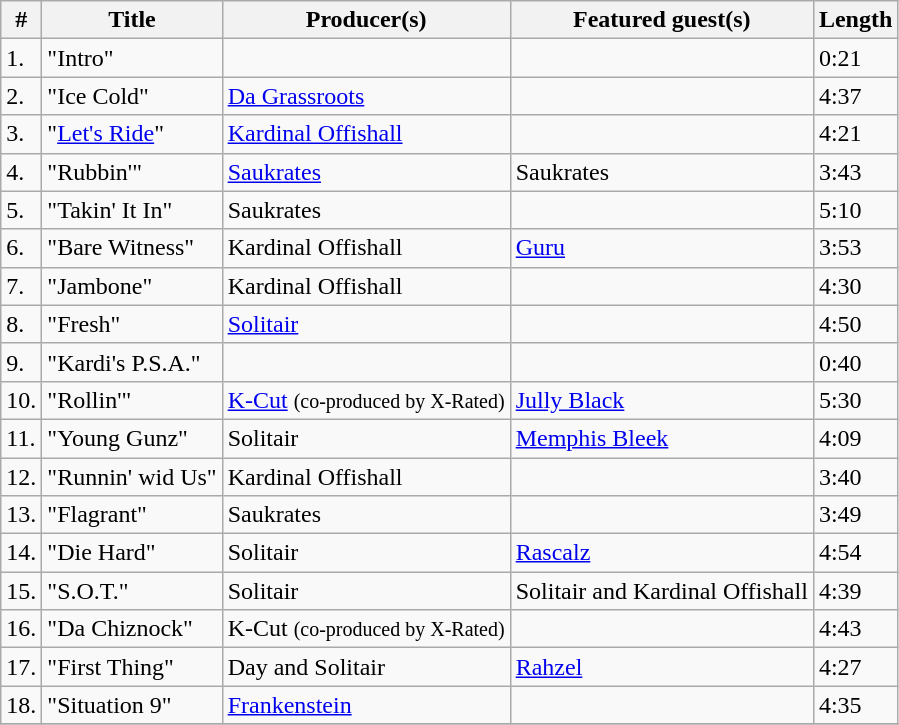<table class="wikitable">
<tr>
<th>#</th>
<th>Title</th>
<th>Producer(s)</th>
<th>Featured guest(s)</th>
<th>Length</th>
</tr>
<tr>
<td>1.</td>
<td>"Intro"</td>
<td></td>
<td></td>
<td>0:21</td>
</tr>
<tr>
<td>2.</td>
<td>"Ice Cold"</td>
<td><a href='#'>Da Grassroots</a></td>
<td></td>
<td>4:37</td>
</tr>
<tr>
<td>3.</td>
<td>"<a href='#'>Let's Ride</a>"</td>
<td><a href='#'>Kardinal Offishall</a></td>
<td></td>
<td>4:21</td>
</tr>
<tr>
<td>4.</td>
<td>"Rubbin'"</td>
<td><a href='#'>Saukrates</a></td>
<td>Saukrates</td>
<td>3:43</td>
</tr>
<tr>
<td>5.</td>
<td>"Takin' It In"</td>
<td>Saukrates</td>
<td></td>
<td>5:10</td>
</tr>
<tr>
<td>6.</td>
<td>"Bare Witness"</td>
<td>Kardinal Offishall</td>
<td><a href='#'>Guru</a></td>
<td>3:53</td>
</tr>
<tr>
<td>7.</td>
<td>"Jambone"</td>
<td>Kardinal Offishall</td>
<td></td>
<td>4:30</td>
</tr>
<tr>
<td>8.</td>
<td>"Fresh"</td>
<td><a href='#'>Solitair</a></td>
<td></td>
<td>4:50</td>
</tr>
<tr>
<td>9.</td>
<td>"Kardi's P.S.A."</td>
<td></td>
<td></td>
<td>0:40</td>
</tr>
<tr>
<td>10.</td>
<td>"Rollin'"</td>
<td><a href='#'>K-Cut</a> <small>(co-produced by X-Rated)</small></td>
<td><a href='#'>Jully Black</a></td>
<td>5:30</td>
</tr>
<tr>
<td>11.</td>
<td>"Young Gunz"</td>
<td>Solitair</td>
<td><a href='#'>Memphis Bleek</a></td>
<td>4:09</td>
</tr>
<tr>
<td>12.</td>
<td>"Runnin' wid Us"</td>
<td>Kardinal Offishall</td>
<td></td>
<td>3:40</td>
</tr>
<tr>
<td>13.</td>
<td>"Flagrant"</td>
<td>Saukrates</td>
<td></td>
<td>3:49</td>
</tr>
<tr>
<td>14.</td>
<td>"Die Hard"</td>
<td>Solitair</td>
<td><a href='#'>Rascalz</a></td>
<td>4:54</td>
</tr>
<tr>
<td>15.</td>
<td>"S.O.T."</td>
<td>Solitair</td>
<td>Solitair and Kardinal Offishall</td>
<td>4:39</td>
</tr>
<tr>
<td>16.</td>
<td>"Da Chiznock"</td>
<td>K-Cut <small>(co-produced by X-Rated)</small></td>
<td></td>
<td>4:43</td>
</tr>
<tr>
<td>17.</td>
<td>"First Thing"</td>
<td>Day and Solitair</td>
<td><a href='#'>Rahzel</a></td>
<td>4:27</td>
</tr>
<tr>
<td>18.</td>
<td>"Situation 9"</td>
<td><a href='#'>Frankenstein</a></td>
<td></td>
<td>4:35</td>
</tr>
<tr>
</tr>
</table>
